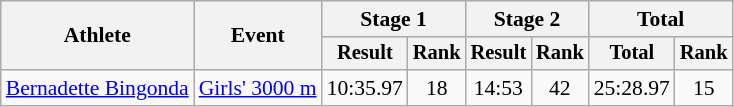<table class="wikitable" style="font-size:90%">
<tr>
<th rowspan=2>Athlete</th>
<th rowspan=2>Event</th>
<th colspan=2>Stage 1</th>
<th colspan=2>Stage 2</th>
<th colspan=2>Total</th>
</tr>
<tr style="font-size:95%">
<th>Result</th>
<th>Rank</th>
<th>Result</th>
<th>Rank</th>
<th>Total</th>
<th>Rank</th>
</tr>
<tr align=center>
<td align=left><a href='#'>Bernadette Bingonda</a></td>
<td align=left><a href='#'>Girls' 3000 m</a></td>
<td>10:35.97</td>
<td>18</td>
<td>14:53</td>
<td>42</td>
<td>25:28.97</td>
<td>15</td>
</tr>
</table>
